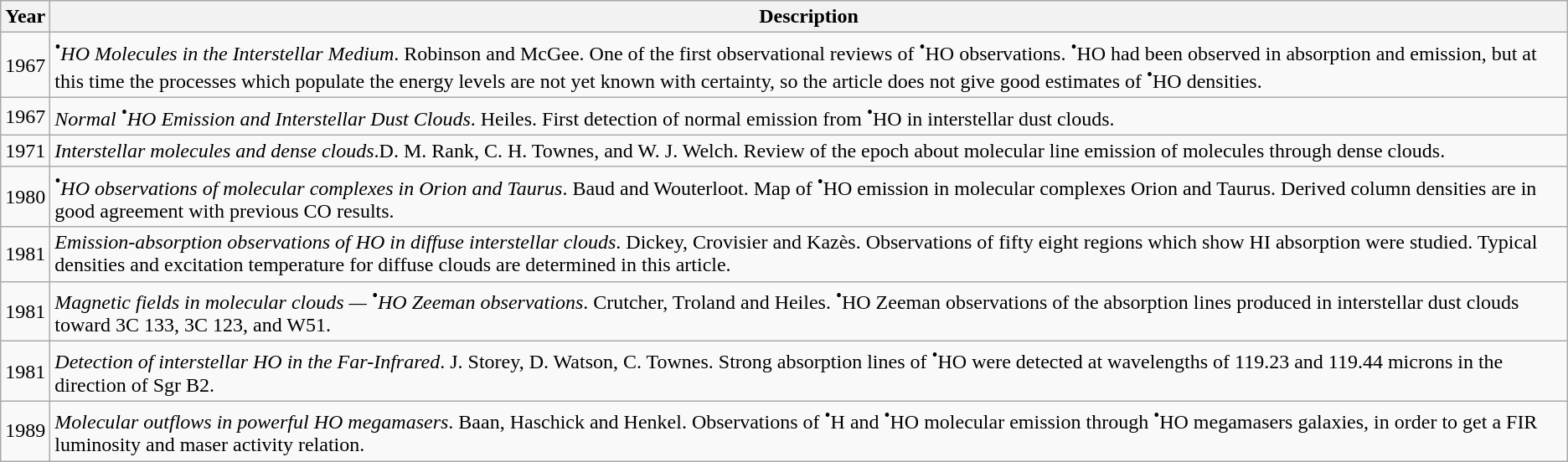<table class="wikitable" border="1">
<tr>
<th><strong>Year</strong></th>
<th><strong>Description</strong></th>
</tr>
<tr>
<td>1967</td>
<td><em><sup>•</sup>HO Molecules in the Interstellar Medium</em>. Robinson and McGee.  One of the first observational reviews of <sup>•</sup>HO observations.  <sup>•</sup>HO had been observed in absorption and emission, but at this time the processes which populate the energy levels are not yet known with certainty, so the article does not give good estimates of <sup>•</sup>HO densities.</td>
</tr>
<tr>
<td>1967</td>
<td><em>Normal <sup>•</sup>HO Emission and Interstellar Dust Clouds</em>. Heiles.  First detection of normal emission from <sup>•</sup>HO in interstellar dust clouds.</td>
</tr>
<tr>
<td>1971</td>
<td><em>Interstellar molecules and dense clouds</em>.D. M. Rank, C. H. Townes, and W. J. Welch. Review of the epoch about molecular line emission of molecules through dense clouds.</td>
</tr>
<tr>
<td>1980</td>
<td><em><sup>•</sup>HO observations of molecular complexes in Orion and Taurus</em>. Baud and Wouterloot.  Map of <sup>•</sup>HO emission in molecular complexes Orion and Taurus.  Derived column densities are in good agreement with previous CO results.</td>
</tr>
<tr>
<td>1981</td>
<td><em>Emission-absorption observations of HO in diffuse interstellar clouds</em>. Dickey, Crovisier and Kazès. Observations of fifty eight regions which show HI absorption were studied.  Typical densities and excitation temperature for diffuse clouds are determined in this article.</td>
</tr>
<tr>
<td>1981</td>
<td><em>Magnetic fields in molecular clouds — <sup>•</sup>HO Zeeman observations</em>. Crutcher, Troland and Heiles.  <sup>•</sup>HO Zeeman observations of the absorption lines produced in interstellar dust clouds toward 3C 133, 3C 123, and W51.</td>
</tr>
<tr>
<td>1981</td>
<td><em>Detection of interstellar HO in the Far-Infrared</em>. J. Storey, D.  Watson, C. Townes. Strong absorption lines of <sup>•</sup>HO were detected at wavelengths of 119.23 and 119.44 microns in the direction of Sgr B2.</td>
</tr>
<tr>
<td>1989</td>
<td><em>Molecular outflows in powerful HO megamasers</em>. Baan, Haschick and Henkel. Observations of <sup>•</sup>H and <sup>•</sup>HO molecular emission through <sup>•</sup>HO megamasers galaxies, in order to get a FIR luminosity and maser activity relation.</td>
</tr>
</table>
